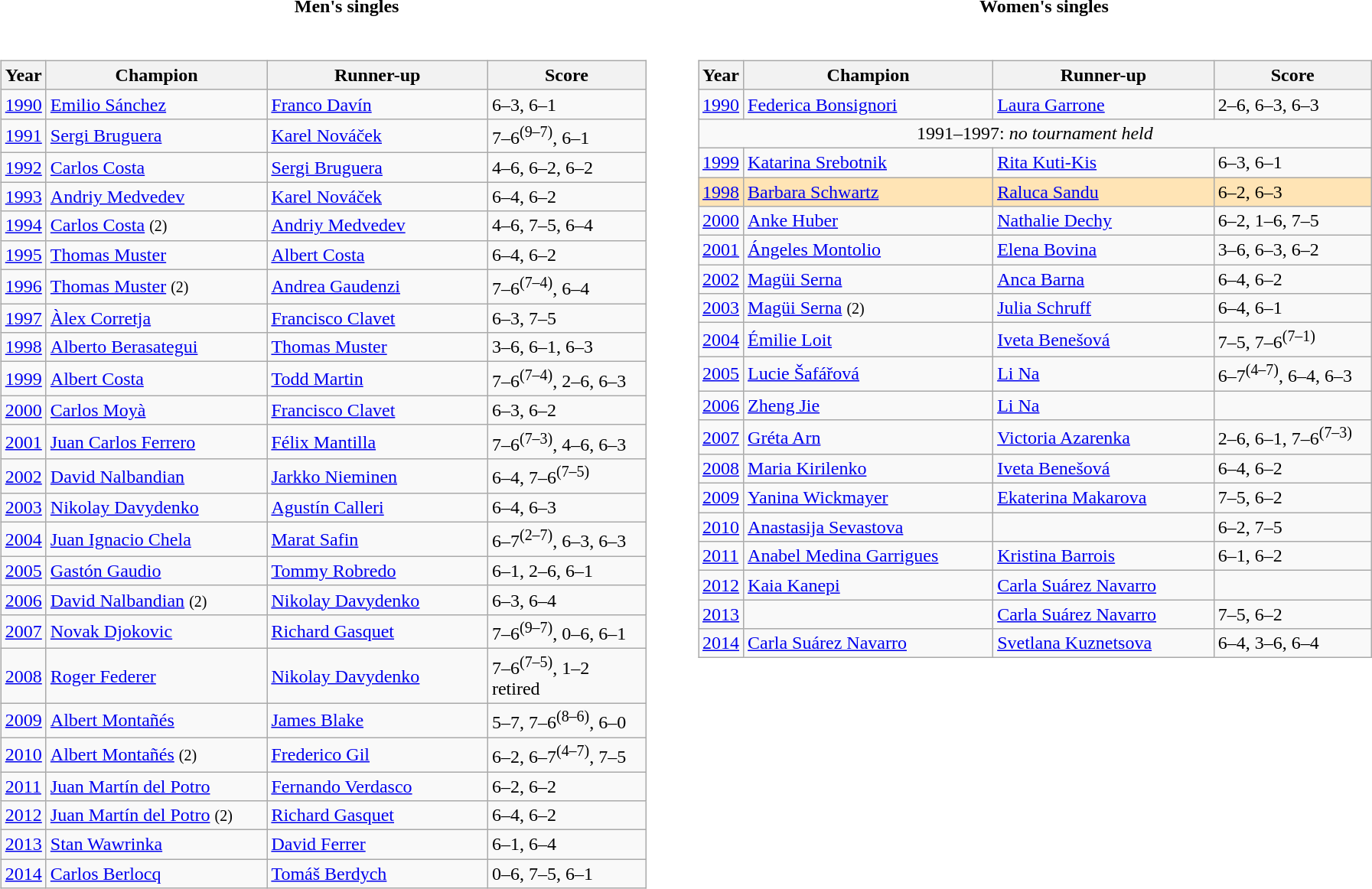<table>
<tr style="text-align:center;">
<td style="width:50%; "><strong>Men's singles</strong></td>
<td style="width:50%; "><strong>Women's singles</strong></td>
</tr>
<tr valign="top">
<td><br><table class="wikitable">
<tr>
<th>Year</th>
<th style="width:185px;">Champion</th>
<th style="width:185px;">Runner-up</th>
<th style="width:130px;">Score</th>
</tr>
<tr>
<td><a href='#'>1990</a></td>
<td> <a href='#'>Emilio Sánchez</a></td>
<td> <a href='#'>Franco Davín</a></td>
<td>6–3, 6–1</td>
</tr>
<tr>
<td><a href='#'>1991</a></td>
<td> <a href='#'>Sergi Bruguera</a></td>
<td> <a href='#'>Karel Nováček</a></td>
<td>7–6<sup>(9–7)</sup>, 6–1</td>
</tr>
<tr>
<td><a href='#'>1992</a></td>
<td> <a href='#'>Carlos Costa</a></td>
<td> <a href='#'>Sergi Bruguera</a></td>
<td>4–6, 6–2, 6–2</td>
</tr>
<tr>
<td><a href='#'>1993</a></td>
<td> <a href='#'>Andriy Medvedev</a></td>
<td> <a href='#'>Karel Nováček</a></td>
<td>6–4, 6–2</td>
</tr>
<tr>
<td><a href='#'>1994</a></td>
<td> <a href='#'>Carlos Costa</a> <small> (2) </small></td>
<td> <a href='#'>Andriy Medvedev</a></td>
<td>4–6, 7–5, 6–4</td>
</tr>
<tr>
<td><a href='#'>1995</a></td>
<td> <a href='#'>Thomas Muster</a></td>
<td> <a href='#'>Albert Costa</a></td>
<td>6–4, 6–2</td>
</tr>
<tr>
<td><a href='#'>1996</a></td>
<td> <a href='#'>Thomas Muster</a> <small> (2) </small></td>
<td> <a href='#'>Andrea Gaudenzi</a></td>
<td>7–6<sup>(7–4)</sup>, 6–4</td>
</tr>
<tr>
<td><a href='#'>1997</a></td>
<td> <a href='#'>Àlex Corretja</a></td>
<td> <a href='#'>Francisco Clavet</a></td>
<td>6–3, 7–5</td>
</tr>
<tr>
<td><a href='#'>1998</a></td>
<td> <a href='#'>Alberto Berasategui</a></td>
<td> <a href='#'>Thomas Muster</a></td>
<td>3–6, 6–1, 6–3</td>
</tr>
<tr>
<td><a href='#'>1999</a></td>
<td> <a href='#'>Albert Costa</a></td>
<td> <a href='#'>Todd Martin</a></td>
<td>7–6<sup>(7–4)</sup>, 2–6, 6–3</td>
</tr>
<tr>
<td><a href='#'>2000</a></td>
<td> <a href='#'>Carlos Moyà</a></td>
<td> <a href='#'>Francisco Clavet</a></td>
<td>6–3, 6–2</td>
</tr>
<tr>
<td><a href='#'>2001</a></td>
<td> <a href='#'>Juan Carlos Ferrero</a></td>
<td> <a href='#'>Félix Mantilla</a></td>
<td>7–6<sup>(7–3)</sup>, 4–6, 6–3</td>
</tr>
<tr>
<td><a href='#'>2002</a></td>
<td> <a href='#'>David Nalbandian</a></td>
<td> <a href='#'>Jarkko Nieminen</a></td>
<td>6–4, 7–6<sup>(7–5)</sup></td>
</tr>
<tr>
<td><a href='#'>2003</a></td>
<td> <a href='#'>Nikolay Davydenko</a></td>
<td> <a href='#'>Agustín Calleri</a></td>
<td>6–4, 6–3</td>
</tr>
<tr>
<td><a href='#'>2004</a></td>
<td> <a href='#'>Juan Ignacio Chela</a></td>
<td> <a href='#'>Marat Safin</a></td>
<td>6–7<sup>(2–7)</sup>, 6–3, 6–3</td>
</tr>
<tr>
<td><a href='#'>2005</a></td>
<td> <a href='#'>Gastón Gaudio</a></td>
<td> <a href='#'>Tommy Robredo</a></td>
<td>6–1, 2–6, 6–1</td>
</tr>
<tr>
<td><a href='#'>2006</a></td>
<td> <a href='#'>David Nalbandian</a> <small> (2) </small></td>
<td> <a href='#'>Nikolay Davydenko</a></td>
<td>6–3, 6–4</td>
</tr>
<tr>
<td><a href='#'>2007</a></td>
<td> <a href='#'>Novak Djokovic</a></td>
<td> <a href='#'>Richard Gasquet</a></td>
<td>7–6<sup>(9–7)</sup>, 0–6, 6–1</td>
</tr>
<tr>
<td><a href='#'>2008</a></td>
<td> <a href='#'>Roger Federer</a></td>
<td> <a href='#'>Nikolay Davydenko</a></td>
<td>7–6<sup>(7–5)</sup>, 1–2 retired</td>
</tr>
<tr>
<td><a href='#'>2009</a></td>
<td>  <a href='#'>Albert Montañés</a></td>
<td>  <a href='#'>James Blake</a></td>
<td>5–7, 7–6<sup>(8–6)</sup>, 6–0</td>
</tr>
<tr>
<td><a href='#'>2010</a></td>
<td> <a href='#'>Albert Montañés</a> <small> (2) </small></td>
<td> <a href='#'>Frederico Gil</a></td>
<td>6–2, 6–7<sup>(4–7)</sup>, 7–5</td>
</tr>
<tr>
<td><a href='#'>2011</a></td>
<td> <a href='#'>Juan Martín del Potro</a></td>
<td> <a href='#'>Fernando Verdasco</a></td>
<td>6–2, 6–2</td>
</tr>
<tr>
<td><a href='#'>2012</a></td>
<td> <a href='#'>Juan Martín del Potro</a> <small> (2) </small></td>
<td> <a href='#'>Richard Gasquet</a></td>
<td>6–4, 6–2</td>
</tr>
<tr>
<td><a href='#'>2013</a></td>
<td> <a href='#'>Stan Wawrinka</a></td>
<td> <a href='#'>David Ferrer</a></td>
<td>6–1, 6–4</td>
</tr>
<tr>
<td><a href='#'>2014</a></td>
<td> <a href='#'>Carlos Berlocq</a></td>
<td> <a href='#'>Tomáš Berdych</a></td>
<td>0–6, 7–5, 6–1</td>
</tr>
</table>
</td>
<td><br><table class="wikitable">
<tr>
<th>Year</th>
<th style="width:210px;">Champion</th>
<th style="width:185px;">Runner-up</th>
<th style="width:130px;">Score</th>
</tr>
<tr>
<td><a href='#'>1990</a></td>
<td> <a href='#'>Federica Bonsignori</a></td>
<td> <a href='#'>Laura Garrone</a></td>
<td>2–6, 6–3, 6–3</td>
</tr>
<tr>
<td colspan="4" style="text-align:center;">1991–1997: <em>no tournament held</em></td>
</tr>
<tr>
<td><a href='#'>1999</a></td>
<td> <a href='#'>Katarina Srebotnik</a></td>
<td> <a href='#'>Rita Kuti-Kis</a></td>
<td>6–3, 6–1</td>
</tr>
<tr style="background:moccasin;">
<td><a href='#'>1998</a></td>
<td> <a href='#'>Barbara Schwartz</a></td>
<td> <a href='#'>Raluca Sandu</a></td>
<td>6–2, 6–3</td>
</tr>
<tr>
<td><a href='#'>2000</a></td>
<td> <a href='#'>Anke Huber</a></td>
<td> <a href='#'>Nathalie Dechy</a></td>
<td>6–2, 1–6, 7–5</td>
</tr>
<tr>
<td><a href='#'>2001</a></td>
<td> <a href='#'>Ángeles Montolio</a></td>
<td> <a href='#'>Elena Bovina</a></td>
<td>3–6, 6–3, 6–2</td>
</tr>
<tr>
<td><a href='#'>2002</a></td>
<td> <a href='#'>Magüi Serna</a></td>
<td> <a href='#'>Anca Barna</a></td>
<td>6–4, 6–2</td>
</tr>
<tr>
<td><a href='#'>2003</a></td>
<td> <a href='#'>Magüi Serna</a> <small> (2) </small></td>
<td> <a href='#'>Julia Schruff</a></td>
<td>6–4, 6–1</td>
</tr>
<tr>
<td><a href='#'>2004</a></td>
<td> <a href='#'>Émilie Loit</a></td>
<td> <a href='#'>Iveta Benešová</a></td>
<td>7–5, 7–6<sup>(7–1)</sup></td>
</tr>
<tr>
<td><a href='#'>2005</a></td>
<td> <a href='#'>Lucie Šafářová</a></td>
<td> <a href='#'>Li Na</a></td>
<td>6–7<sup>(4–7)</sup>, 6–4, 6–3</td>
</tr>
<tr>
<td><a href='#'>2006</a></td>
<td> <a href='#'>Zheng Jie</a></td>
<td> <a href='#'>Li Na</a></td>
<td></td>
</tr>
<tr>
<td><a href='#'>2007</a></td>
<td> <a href='#'>Gréta Arn</a></td>
<td> <a href='#'>Victoria Azarenka</a></td>
<td>2–6, 6–1, 7–6<sup>(7–3)</sup></td>
</tr>
<tr>
<td><a href='#'>2008</a></td>
<td> <a href='#'>Maria Kirilenko</a></td>
<td> <a href='#'>Iveta Benešová</a></td>
<td>6–4, 6–2</td>
</tr>
<tr>
<td><a href='#'>2009</a></td>
<td> <a href='#'>Yanina Wickmayer</a></td>
<td> <a href='#'>Ekaterina Makarova</a></td>
<td>7–5, 6–2</td>
</tr>
<tr>
<td><a href='#'>2010</a></td>
<td> <a href='#'>Anastasija Sevastova</a></td>
<td></td>
<td>6–2, 7–5</td>
</tr>
<tr>
<td><a href='#'>2011</a></td>
<td> <a href='#'>Anabel Medina Garrigues</a></td>
<td> <a href='#'>Kristina Barrois</a></td>
<td>6–1, 6–2</td>
</tr>
<tr>
<td><a href='#'>2012</a></td>
<td> <a href='#'>Kaia Kanepi</a></td>
<td> <a href='#'>Carla Suárez Navarro</a></td>
<td></td>
</tr>
<tr>
<td><a href='#'>2013</a></td>
<td></td>
<td> <a href='#'>Carla Suárez Navarro</a></td>
<td>7–5, 6–2</td>
</tr>
<tr>
<td><a href='#'>2014</a></td>
<td> <a href='#'>Carla Suárez Navarro</a></td>
<td> <a href='#'>Svetlana Kuznetsova</a></td>
<td>6–4, 3–6, 6–4</td>
</tr>
</table>
</td>
</tr>
</table>
